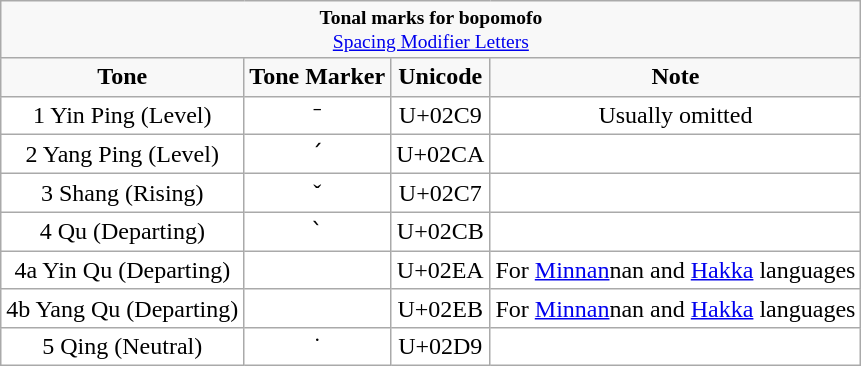<table class="wikitable nounderlines" style="background:#fff; text-align:center;">
<tr>
<td colspan="4" style="background:#F8F8F8;font-size:small"><strong>Tonal marks for bopomofo</strong><br><a href='#'>Spacing Modifier Letters</a></td>
</tr>
<tr style="background:#F8F8F8">
<td><strong>Tone</strong></td>
<td><strong>Tone Marker</strong></td>
<td><strong>Unicode</strong></td>
<td><strong>Note</strong></td>
</tr>
<tr>
<td>1 Yin Ping (Level)</td>
<td>ˉ</td>
<td>U+02C9</td>
<td>Usually omitted</td>
</tr>
<tr>
<td>2 Yang Ping (Level)</td>
<td>ˊ</td>
<td>U+02CA</td>
<td></td>
</tr>
<tr>
<td>3 Shang (Rising)</td>
<td>ˇ</td>
<td>U+02C7</td>
<td></td>
</tr>
<tr>
<td>4 Qu (Departing)</td>
<td>ˋ</td>
<td>U+02CB</td>
<td></td>
</tr>
<tr>
<td>4a Yin Qu (Departing)</td>
<td></td>
<td>U+02EA</td>
<td>For <a href='#'>Minnan</a>nan and <a href='#'>Hakka</a> languages</td>
</tr>
<tr>
<td>4b Yang Qu (Departing)</td>
<td></td>
<td>U+02EB</td>
<td>For <a href='#'>Minnan</a>nan and <a href='#'>Hakka</a> languages</td>
</tr>
<tr>
<td>5 Qing (Neutral)</td>
<td>˙</td>
<td>U+02D9</td>
<td></td>
</tr>
</table>
